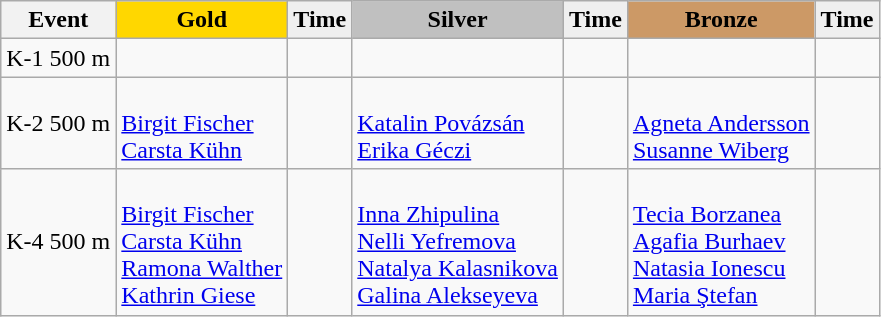<table class="wikitable">
<tr>
<th>Event</th>
<td align=center bgcolor="gold"><strong>Gold</strong></td>
<td align=center bgcolor="EFEFEF"><strong>Time</strong></td>
<td align=center bgcolor="silver"><strong>Silver</strong></td>
<td align=center bgcolor="EFEFEF"><strong>Time</strong></td>
<td align=center bgcolor="CC9966"><strong>Bronze</strong></td>
<td align=center bgcolor="EFEFEF"><strong>Time</strong></td>
</tr>
<tr>
<td>K-1 500 m</td>
<td></td>
<td></td>
<td></td>
<td></td>
<td></td>
<td></td>
</tr>
<tr>
<td>K-2 500 m</td>
<td><br><a href='#'>Birgit Fischer</a><br><a href='#'>Carsta Kühn</a></td>
<td></td>
<td><br><a href='#'>Katalin Povázsán</a><br><a href='#'>Erika Géczi</a></td>
<td></td>
<td><br><a href='#'>Agneta Andersson</a><br><a href='#'>Susanne Wiberg</a></td>
<td></td>
</tr>
<tr>
<td>K-4 500 m</td>
<td><br><a href='#'>Birgit Fischer</a><br><a href='#'>Carsta Kühn</a><br><a href='#'>Ramona Walther</a><br><a href='#'>Kathrin Giese</a></td>
<td></td>
<td><br><a href='#'>Inna Zhipulina</a><br><a href='#'>Nelli Yefremova</a><br><a href='#'>Natalya Kalasnikova</a><br><a href='#'>Galina Alekseyeva</a></td>
<td></td>
<td><br><a href='#'>Tecia Borzanea</a><br><a href='#'>Agafia Burhaev</a><br><a href='#'>Natasia Ionescu</a><br><a href='#'>Maria Ştefan</a></td>
<td></td>
</tr>
</table>
